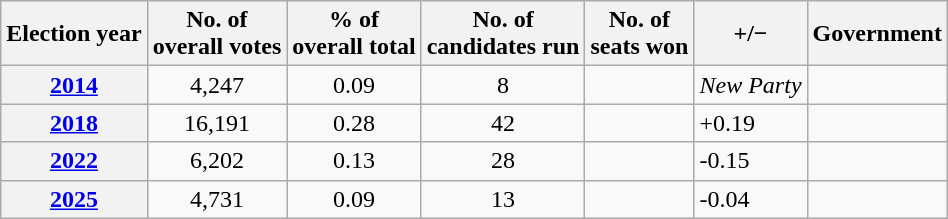<table class="wikitable plainrowheaders">
<tr>
<th scope="col">Election year</th>
<th scope="col">No. of<br>overall votes</th>
<th scope="col">% of<br>overall total</th>
<th scope="col">No. of<br>candidates run</th>
<th scope="col">No. of<br>seats won</th>
<th scope="col">+/−</th>
<th scope="col">Government</th>
</tr>
<tr>
<th scope="row"><a href='#'>2014</a></th>
<td align="center">4,247</td>
<td align="center">0.09</td>
<td align="center">8</td>
<td></td>
<td><em>New Party</em></td>
<td></td>
</tr>
<tr>
<th scope="row"><a href='#'>2018</a></th>
<td align="center">16,191</td>
<td align="center">0.28</td>
<td align="center">42</td>
<td></td>
<td>+0.19</td>
<td></td>
</tr>
<tr>
<th scope="row"><a href='#'>2022</a></th>
<td align="center">6,202</td>
<td align="center">0.13</td>
<td align="center">28</td>
<td></td>
<td>-0.15</td>
<td></td>
</tr>
<tr>
<th scope="row"><a href='#'>2025</a></th>
<td align="center">4,731</td>
<td align="center">0.09</td>
<td align="center">13</td>
<td></td>
<td>-0.04</td>
<td></td>
</tr>
</table>
